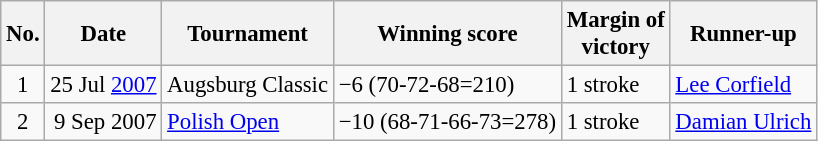<table class="wikitable" style="font-size:95%;">
<tr>
<th>No.</th>
<th>Date</th>
<th>Tournament</th>
<th>Winning score</th>
<th>Margin of<br>victory</th>
<th>Runner-up</th>
</tr>
<tr>
<td align=center>1</td>
<td align=right>25 Jul <a href='#'>2007</a></td>
<td>Augsburg Classic</td>
<td>−6 (70-72-68=210)</td>
<td>1 stroke</td>
<td> <a href='#'>Lee Corfield</a></td>
</tr>
<tr>
<td align=center>2</td>
<td align=right>9 Sep 2007</td>
<td><a href='#'>Polish Open</a></td>
<td>−10 (68-71-66-73=278)</td>
<td>1 stroke</td>
<td> <a href='#'>Damian Ulrich</a></td>
</tr>
</table>
